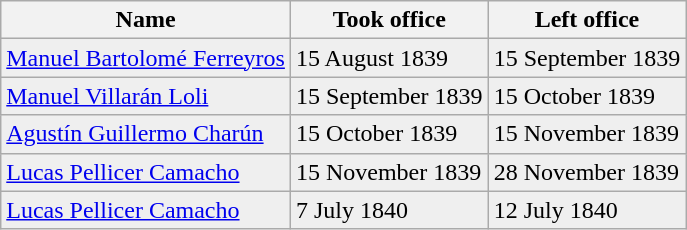<table class="wikitable">
<tr>
<th>Name</th>
<th>Took office</th>
<th>Left office</th>
</tr>
<tr bgcolor="efefef">
<td><a href='#'>Manuel Bartolomé Ferreyros</a></td>
<td>15 August 1839</td>
<td>15 September 1839</td>
</tr>
<tr bgcolor="efefef">
<td><a href='#'>Manuel Villarán Loli</a></td>
<td>15 September 1839</td>
<td>15 October 1839</td>
</tr>
<tr bgcolor="efefef">
<td><a href='#'>Agustín Guillermo Charún</a></td>
<td>15 October 1839</td>
<td>15 November 1839</td>
</tr>
<tr bgcolor="efefef">
<td><a href='#'>Lucas Pellicer Camacho</a></td>
<td>15 November 1839</td>
<td>28 November 1839</td>
</tr>
<tr bgcolor="efefef">
<td><a href='#'>Lucas Pellicer Camacho</a></td>
<td>7 July 1840</td>
<td>12 July 1840</td>
</tr>
</table>
